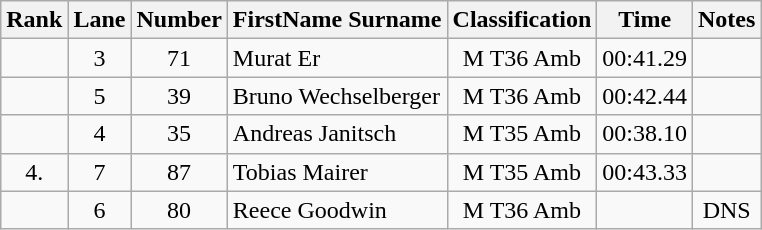<table class="wikitable sortable" style="text-align:center">
<tr>
<th>Rank</th>
<th>Lane</th>
<th>Number</th>
<th>FirstName Surname</th>
<th>Classification</th>
<th>Time</th>
<th>Notes</th>
</tr>
<tr>
<td></td>
<td>3</td>
<td>71</td>
<td style="text-align:left"> Murat Er</td>
<td>M T36 Amb</td>
<td>00:41.29</td>
<td></td>
</tr>
<tr>
<td></td>
<td>5</td>
<td>39</td>
<td style="text-align:left"> Bruno Wechselberger</td>
<td>M T36 Amb</td>
<td>00:42.44</td>
<td></td>
</tr>
<tr>
<td></td>
<td>4</td>
<td>35</td>
<td style="text-align:left"> Andreas Janitsch</td>
<td>M T35 Amb</td>
<td>00:38.10</td>
<td></td>
</tr>
<tr>
<td>4.</td>
<td>7</td>
<td>87</td>
<td style="text-align:left"> Tobias Mairer</td>
<td>M T35 Amb</td>
<td>00:43.33</td>
<td></td>
</tr>
<tr>
<td></td>
<td>6</td>
<td>80</td>
<td style="text-align:left"> Reece Goodwin</td>
<td>M T36 Amb</td>
<td></td>
<td>DNS</td>
</tr>
</table>
